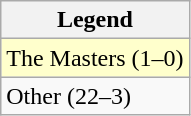<table class="wikitable">
<tr>
<th>Legend</th>
</tr>
<tr bgcolor="ffffcc">
<td>The Masters (1–0)</td>
</tr>
<tr>
<td>Other (22–3)</td>
</tr>
</table>
